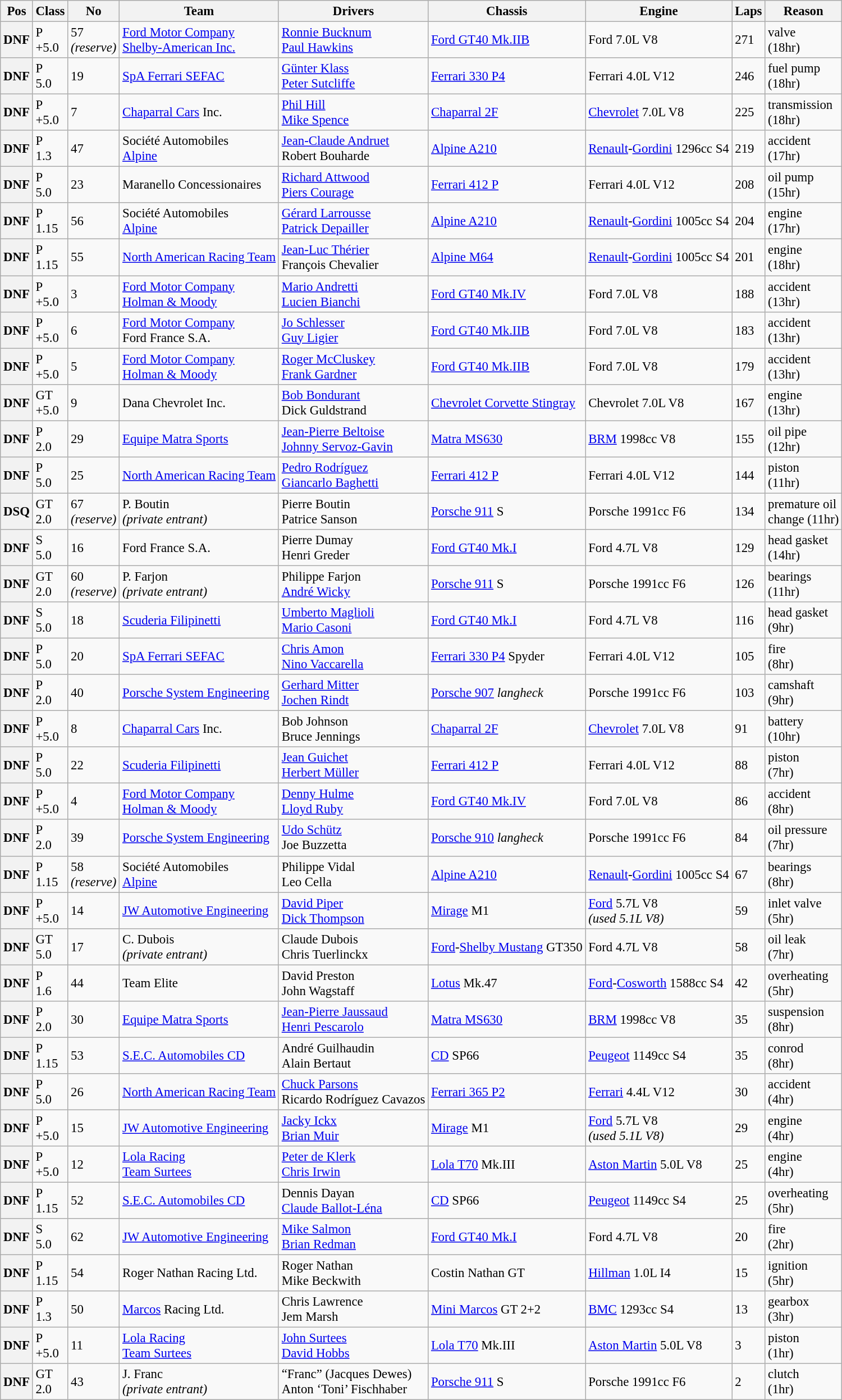<table class="wikitable" style="font-size: 95%;">
<tr>
<th>Pos</th>
<th>Class</th>
<th>No</th>
<th>Team</th>
<th>Drivers</th>
<th>Chassis</th>
<th>Engine</th>
<th>Laps</th>
<th>Reason</th>
</tr>
<tr>
<th>DNF</th>
<td>P<br>+5.0</td>
<td>57<br><em>(reserve)</em></td>
<td> <a href='#'>Ford Motor Company</a><br> <a href='#'>Shelby-American Inc.</a></td>
<td> <a href='#'>Ronnie Bucknum</a><br> <a href='#'>Paul Hawkins</a></td>
<td><a href='#'>Ford GT40 Mk.IIB</a></td>
<td>Ford 7.0L V8</td>
<td>271</td>
<td>valve<br> (18hr)</td>
</tr>
<tr>
<th>DNF</th>
<td>P<br>5.0</td>
<td>19</td>
<td> <a href='#'>SpA Ferrari SEFAC</a></td>
<td> <a href='#'>Günter Klass</a><br> <a href='#'>Peter Sutcliffe</a></td>
<td><a href='#'>Ferrari 330 P4</a></td>
<td>Ferrari 4.0L V12</td>
<td>246</td>
<td>fuel pump<br> (18hr)</td>
</tr>
<tr>
<th>DNF</th>
<td>P<br>+5.0</td>
<td>7</td>
<td> <a href='#'>Chaparral Cars</a> Inc.</td>
<td> <a href='#'>Phil Hill</a><br> <a href='#'>Mike Spence</a></td>
<td><a href='#'>Chaparral 2F</a></td>
<td><a href='#'>Chevrolet</a> 7.0L V8</td>
<td>225</td>
<td>transmission<br> (18hr)</td>
</tr>
<tr>
<th>DNF</th>
<td>P<br>1.3</td>
<td>47</td>
<td> Société Automobiles<br><a href='#'>Alpine</a></td>
<td> <a href='#'>Jean-Claude Andruet</a><br> Robert Bouharde</td>
<td><a href='#'>Alpine A210</a></td>
<td><a href='#'>Renault</a>-<a href='#'>Gordini</a> 1296cc S4</td>
<td>219</td>
<td>accident<br> (17hr)</td>
</tr>
<tr>
<th>DNF</th>
<td>P<br>5.0</td>
<td>23</td>
<td> Maranello Concessionaires</td>
<td> <a href='#'>Richard Attwood</a><br> <a href='#'>Piers Courage</a></td>
<td><a href='#'>Ferrari 412 P</a></td>
<td>Ferrari 4.0L V12</td>
<td>208</td>
<td>oil pump<br> (15hr)</td>
</tr>
<tr>
<th>DNF</th>
<td>P<br>1.15</td>
<td>56</td>
<td> Société Automobiles<br><a href='#'>Alpine</a></td>
<td> <a href='#'>Gérard Larrousse</a><br> <a href='#'>Patrick Depailler</a></td>
<td><a href='#'>Alpine A210</a></td>
<td><a href='#'>Renault</a>-<a href='#'>Gordini</a> 1005cc S4</td>
<td>204</td>
<td>engine<br> (17hr)</td>
</tr>
<tr>
<th>DNF</th>
<td>P<br>1.15</td>
<td>55</td>
<td> <a href='#'>North American Racing Team</a></td>
<td> <a href='#'>Jean-Luc Thérier</a><br> François Chevalier</td>
<td><a href='#'>Alpine M64</a></td>
<td><a href='#'>Renault</a>-<a href='#'>Gordini</a> 1005cc S4</td>
<td>201</td>
<td>engine<br> (18hr)</td>
</tr>
<tr>
<th>DNF</th>
<td>P<br>+5.0</td>
<td>3</td>
<td> <a href='#'>Ford Motor Company</a><br> <a href='#'>Holman & Moody</a></td>
<td> <a href='#'>Mario Andretti</a><br> <a href='#'>Lucien Bianchi</a></td>
<td><a href='#'>Ford GT40 Mk.IV</a></td>
<td>Ford 7.0L V8</td>
<td>188</td>
<td>accident<br> (13hr)</td>
</tr>
<tr>
<th>DNF</th>
<td>P<br>+5.0</td>
<td>6</td>
<td> <a href='#'>Ford Motor Company</a><br> Ford France S.A.</td>
<td> <a href='#'>Jo Schlesser</a><br> <a href='#'>Guy Ligier</a></td>
<td><a href='#'>Ford GT40 Mk.IIB</a></td>
<td>Ford 7.0L V8</td>
<td>183</td>
<td>accident<br> (13hr)</td>
</tr>
<tr>
<th>DNF</th>
<td>P<br>+5.0</td>
<td>5</td>
<td> <a href='#'>Ford Motor Company</a><br> <a href='#'>Holman & Moody</a></td>
<td> <a href='#'>Roger McCluskey</a><br> <a href='#'>Frank Gardner</a></td>
<td><a href='#'>Ford GT40 Mk.IIB</a></td>
<td>Ford 7.0L V8</td>
<td>179</td>
<td>accident<br> (13hr)</td>
</tr>
<tr>
<th>DNF</th>
<td>GT<br>+5.0</td>
<td>9</td>
<td> Dana Chevrolet Inc.</td>
<td> <a href='#'>Bob Bondurant</a><br> Dick Guldstrand</td>
<td><a href='#'>Chevrolet Corvette Stingray</a></td>
<td>Chevrolet 7.0L V8</td>
<td>167</td>
<td>engine<br> (13hr)</td>
</tr>
<tr>
<th>DNF</th>
<td>P<br>2.0</td>
<td>29</td>
<td> <a href='#'>Equipe Matra Sports</a></td>
<td> <a href='#'>Jean-Pierre Beltoise</a><br> <a href='#'>Johnny Servoz-Gavin</a></td>
<td><a href='#'>Matra MS630</a></td>
<td><a href='#'>BRM</a> 1998cc V8</td>
<td>155</td>
<td>oil pipe<br> (12hr)</td>
</tr>
<tr>
<th>DNF</th>
<td>P<br>5.0</td>
<td>25</td>
<td> <a href='#'>North American Racing Team</a></td>
<td> <a href='#'>Pedro Rodríguez</a><br> <a href='#'>Giancarlo Baghetti</a></td>
<td><a href='#'>Ferrari 412 P</a></td>
<td>Ferrari 4.0L V12</td>
<td>144</td>
<td>piston<br> (11hr)</td>
</tr>
<tr>
<th>DSQ</th>
<td>GT<br>2.0</td>
<td>67<br><em>(reserve)</em></td>
<td> P. Boutin<br><em>(private entrant)</em></td>
<td> Pierre Boutin<br> Patrice Sanson</td>
<td><a href='#'>Porsche 911</a> S</td>
<td>Porsche 1991cc F6</td>
<td>134</td>
<td>premature oil <br>change  (11hr)</td>
</tr>
<tr>
<th>DNF</th>
<td>S<br>5.0</td>
<td>16</td>
<td> Ford France S.A.</td>
<td> Pierre Dumay<br> Henri Greder</td>
<td><a href='#'>Ford GT40 Mk.I</a></td>
<td>Ford 4.7L V8</td>
<td>129</td>
<td>head gasket<br> (14hr)</td>
</tr>
<tr>
<th>DNF</th>
<td>GT<br>2.0</td>
<td>60<br><em>(reserve)</em></td>
<td> P. Farjon<br><em>(private entrant)</em></td>
<td> Philippe Farjon<br> <a href='#'>André Wicky</a></td>
<td><a href='#'>Porsche 911</a> S</td>
<td>Porsche 1991cc F6</td>
<td>126</td>
<td>bearings<br> (11hr)</td>
</tr>
<tr>
<th>DNF</th>
<td>S<br>5.0</td>
<td>18</td>
<td> <a href='#'>Scuderia Filipinetti</a></td>
<td> <a href='#'>Umberto Maglioli</a><br> <a href='#'>Mario Casoni</a></td>
<td><a href='#'>Ford GT40 Mk.I</a></td>
<td>Ford 4.7L V8</td>
<td>116</td>
<td>head gasket<br> (9hr)</td>
</tr>
<tr>
<th>DNF</th>
<td>P<br>5.0</td>
<td>20</td>
<td> <a href='#'>SpA Ferrari SEFAC</a></td>
<td> <a href='#'>Chris Amon</a><br> <a href='#'>Nino Vaccarella</a></td>
<td><a href='#'>Ferrari 330 P4</a> Spyder</td>
<td>Ferrari 4.0L V12</td>
<td>105</td>
<td>fire<br> (8hr)</td>
</tr>
<tr>
<th>DNF</th>
<td>P<br>2.0</td>
<td>40</td>
<td> <a href='#'>Porsche System Engineering</a></td>
<td> <a href='#'>Gerhard Mitter</a><br> <a href='#'>Jochen Rindt</a></td>
<td><a href='#'>Porsche 907</a> <em>langheck</em></td>
<td>Porsche 1991cc F6</td>
<td>103</td>
<td>camshaft<br> (9hr)</td>
</tr>
<tr>
<th>DNF</th>
<td>P<br>+5.0</td>
<td>8</td>
<td> <a href='#'>Chaparral Cars</a> Inc.</td>
<td> Bob Johnson<br> Bruce Jennings</td>
<td><a href='#'>Chaparral 2F</a></td>
<td><a href='#'>Chevrolet</a> 7.0L V8</td>
<td>91</td>
<td>battery<br> (10hr)</td>
</tr>
<tr>
<th>DNF</th>
<td>P<br>5.0</td>
<td>22</td>
<td> <a href='#'>Scuderia Filipinetti</a></td>
<td> <a href='#'>Jean Guichet</a><br> <a href='#'>Herbert Müller</a></td>
<td><a href='#'>Ferrari 412 P</a></td>
<td>Ferrari 4.0L V12</td>
<td>88</td>
<td>piston<br> (7hr)</td>
</tr>
<tr>
<th>DNF</th>
<td>P<br>+5.0</td>
<td>4</td>
<td> <a href='#'>Ford Motor Company</a><br>  <a href='#'>Holman & Moody</a></td>
<td> <a href='#'>Denny Hulme</a><br> <a href='#'>Lloyd Ruby</a></td>
<td><a href='#'>Ford GT40 Mk.IV</a></td>
<td>Ford 7.0L V8</td>
<td>86</td>
<td>accident<br> (8hr)</td>
</tr>
<tr>
<th>DNF</th>
<td>P<br>2.0</td>
<td>39</td>
<td> <a href='#'>Porsche System Engineering</a></td>
<td> <a href='#'>Udo Schütz</a><br> Joe Buzzetta</td>
<td><a href='#'>Porsche 910</a> <em>langheck</em></td>
<td>Porsche 1991cc F6</td>
<td>84</td>
<td>oil pressure<br> (7hr)</td>
</tr>
<tr>
<th>DNF</th>
<td>P<br>1.15</td>
<td>58<br><em>(reserve)</em></td>
<td> Société Automobiles<br><a href='#'>Alpine</a></td>
<td> Philippe Vidal<br> Leo Cella</td>
<td><a href='#'>Alpine A210</a></td>
<td><a href='#'>Renault</a>-<a href='#'>Gordini</a> 1005cc S4</td>
<td>67</td>
<td>bearings<br> (8hr)</td>
</tr>
<tr>
<th>DNF</th>
<td>P<br>+5.0</td>
<td>14</td>
<td> <a href='#'>JW Automotive Engineering</a></td>
<td> <a href='#'>David Piper</a><br> <a href='#'>Dick Thompson</a></td>
<td><a href='#'>Mirage</a> M1</td>
<td><a href='#'>Ford</a> 5.7L V8<br><em>(used 5.1L V8)</em></td>
<td>59</td>
<td>inlet valve<br> (5hr)</td>
</tr>
<tr>
<th>DNF</th>
<td>GT<br>5.0</td>
<td>17</td>
<td> C. Dubois<br><em>(private entrant)</em></td>
<td> Claude Dubois<br> Chris Tuerlinckx</td>
<td><a href='#'>Ford</a>-<a href='#'>Shelby Mustang</a> GT350</td>
<td>Ford 4.7L V8</td>
<td>58</td>
<td>oil leak<br> (7hr)</td>
</tr>
<tr>
<th>DNF</th>
<td>P<br>1.6</td>
<td>44</td>
<td> Team Elite</td>
<td> David Preston<br> John Wagstaff</td>
<td><a href='#'>Lotus</a> Mk.47</td>
<td><a href='#'>Ford</a>-<a href='#'>Cosworth</a> 1588cc S4</td>
<td>42</td>
<td>overheating<br> (5hr)</td>
</tr>
<tr>
<th>DNF</th>
<td>P<br>2.0</td>
<td>30</td>
<td> <a href='#'>Equipe Matra Sports</a></td>
<td> <a href='#'>Jean-Pierre Jaussaud</a><br> <a href='#'>Henri Pescarolo</a></td>
<td><a href='#'>Matra MS630</a></td>
<td><a href='#'>BRM</a> 1998cc V8</td>
<td>35</td>
<td>suspension<br> (8hr)</td>
</tr>
<tr>
<th>DNF</th>
<td>P<br>1.15</td>
<td>53</td>
<td> <a href='#'>S.E.C. Automobiles CD</a></td>
<td> André Guilhaudin<br> Alain Bertaut</td>
<td><a href='#'>CD</a> SP66</td>
<td><a href='#'>Peugeot</a> 1149cc S4</td>
<td>35</td>
<td>conrod<br> (8hr)</td>
</tr>
<tr>
<th>DNF</th>
<td>P<br>5.0</td>
<td>26</td>
<td> <a href='#'>North American Racing Team</a></td>
<td> <a href='#'>Chuck Parsons</a><br> Ricardo Rodríguez Cavazos</td>
<td><a href='#'>Ferrari 365 P2</a></td>
<td><a href='#'>Ferrari</a> 4.4L V12</td>
<td>30</td>
<td>accident<br> (4hr)</td>
</tr>
<tr>
<th>DNF</th>
<td>P<br>+5.0</td>
<td>15</td>
<td> <a href='#'>JW Automotive Engineering</a></td>
<td> <a href='#'>Jacky Ickx</a><br> <a href='#'>Brian Muir</a></td>
<td><a href='#'>Mirage</a> M1</td>
<td><a href='#'>Ford</a> 5.7L V8<br><em>(used 5.1L V8)</em></td>
<td>29</td>
<td>engine<br> (4hr)</td>
</tr>
<tr>
<th>DNF</th>
<td>P<br>+5.0</td>
<td>12</td>
<td> <a href='#'>Lola Racing</a><br> <a href='#'>Team Surtees</a></td>
<td> <a href='#'>Peter de Klerk</a><br> <a href='#'>Chris Irwin</a></td>
<td><a href='#'>Lola T70</a> Mk.III</td>
<td><a href='#'>Aston Martin</a> 5.0L V8</td>
<td>25</td>
<td>engine<br> (4hr)</td>
</tr>
<tr>
<th>DNF</th>
<td>P<br>1.15</td>
<td>52</td>
<td> <a href='#'>S.E.C. Automobiles CD</a></td>
<td> Dennis Dayan<br> <a href='#'>Claude Ballot-Léna</a></td>
<td><a href='#'>CD</a> SP66</td>
<td><a href='#'>Peugeot</a> 1149cc S4</td>
<td>25</td>
<td>overheating<br> (5hr)</td>
</tr>
<tr>
<th>DNF</th>
<td>S<br>5.0</td>
<td>62<br></td>
<td> <a href='#'>JW Automotive Engineering</a></td>
<td> <a href='#'>Mike Salmon</a><br> <a href='#'>Brian Redman</a></td>
<td><a href='#'>Ford GT40 Mk.I</a></td>
<td>Ford 4.7L V8</td>
<td>20</td>
<td>fire<br> (2hr)</td>
</tr>
<tr>
<th>DNF</th>
<td>P<br>1.15</td>
<td>54</td>
<td> Roger Nathan Racing Ltd.</td>
<td> Roger Nathan<br> Mike Beckwith</td>
<td>Costin Nathan GT</td>
<td><a href='#'>Hillman</a> 1.0L I4</td>
<td>15</td>
<td>ignition<br> (5hr)</td>
</tr>
<tr>
<th>DNF</th>
<td>P<br>1.3</td>
<td>50</td>
<td> <a href='#'>Marcos</a> Racing Ltd.</td>
<td> Chris Lawrence<br> Jem Marsh</td>
<td><a href='#'>Mini Marcos</a> GT 2+2</td>
<td><a href='#'>BMC</a> 1293cc S4</td>
<td>13</td>
<td>gearbox<br> (3hr)</td>
</tr>
<tr>
<th>DNF</th>
<td>P<br>+5.0</td>
<td>11</td>
<td> <a href='#'>Lola Racing</a><br> <a href='#'>Team Surtees</a></td>
<td> <a href='#'>John Surtees</a><br> <a href='#'>David Hobbs</a></td>
<td><a href='#'>Lola T70</a> Mk.III</td>
<td><a href='#'>Aston Martin</a> 5.0L V8</td>
<td>3</td>
<td>piston<br> (1hr)</td>
</tr>
<tr>
<th>DNF</th>
<td>GT<br>2.0</td>
<td>43</td>
<td> J. Franc<br><em>(private entrant)</em></td>
<td> “Franc” (Jacques Dewes)<br> Anton ‘Toni’ Fischhaber</td>
<td><a href='#'>Porsche 911</a> S</td>
<td>Porsche 1991cc F6</td>
<td>2</td>
<td>clutch<br> (1hr)</td>
</tr>
</table>
